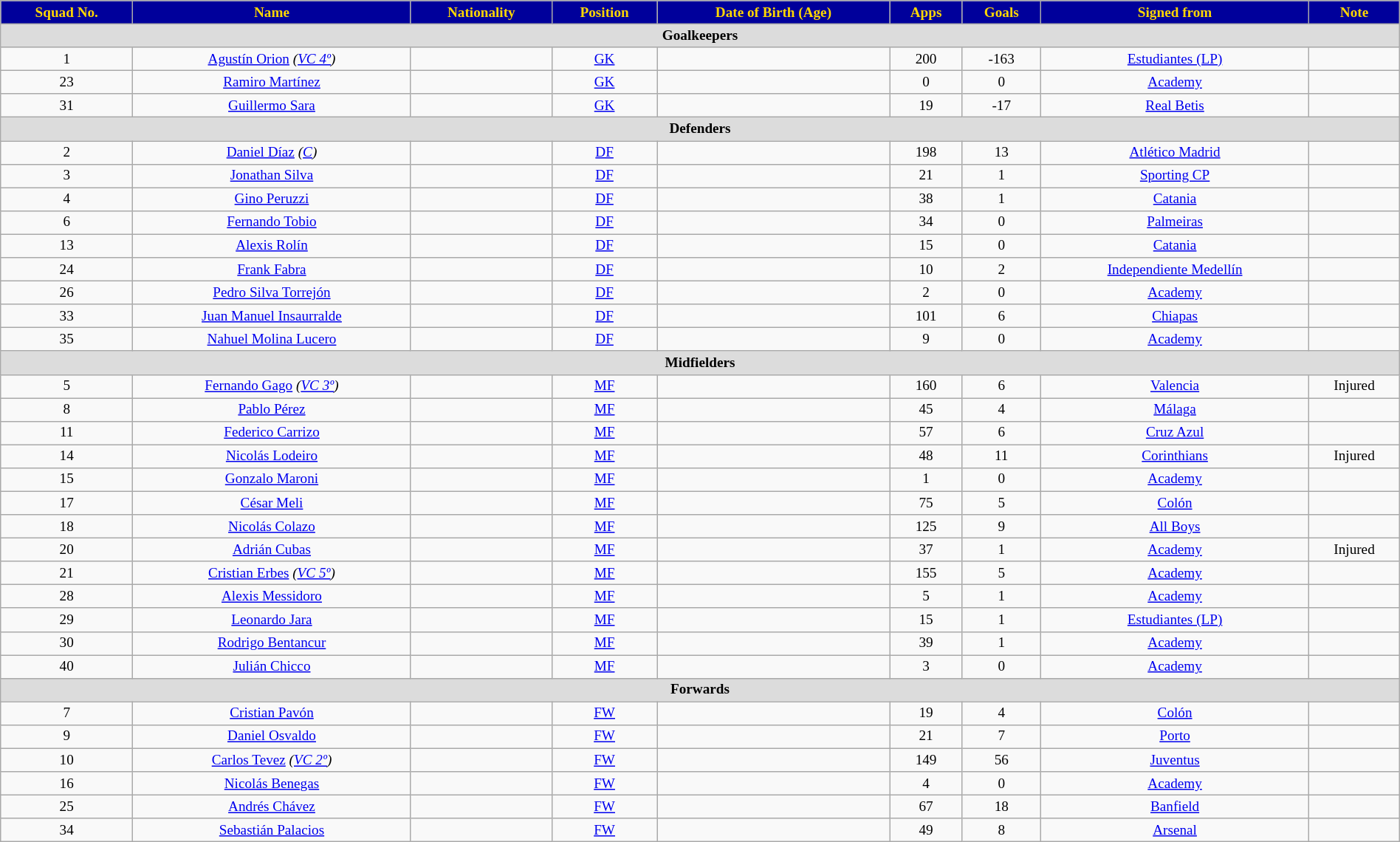<table class="wikitable"  style="text-align:center; font-size:80%; width:100%;">
<tr>
<th style="background:#00009B; color:gold; text-align:center;">Squad No.</th>
<th style="background:#00009B; color:gold; text-align:center;">Name</th>
<th style="background:#00009B; color:gold; text-align:center;">Nationality</th>
<th style="background:#00009B; color:gold; text-align:center;">Position</th>
<th style="background:#00009B; color:gold; text-align:center;">Date of Birth (Age)</th>
<th style="background:#00009B; color:gold; text-align:center;">Apps</th>
<th style="background:#00009B; color:gold; text-align:center;">Goals</th>
<th style="background:#00009B; color:gold; text-align:center;">Signed from</th>
<th style="background:#00009B; color:gold; text-align:center;">Note</th>
</tr>
<tr>
<th colspan="9"  style="background:#dcdcdc; text-align:center;">Goalkeepers</th>
</tr>
<tr>
<td>1</td>
<td><a href='#'>Agustín Orion</a> <em>(<a href='#'>VC 4º</a>)</em></td>
<td></td>
<td><a href='#'>GK</a></td>
<td></td>
<td>200</td>
<td>-163</td>
<td> <a href='#'>Estudiantes (LP)</a></td>
<td></td>
</tr>
<tr>
<td>23</td>
<td><a href='#'>Ramiro Martínez</a></td>
<td></td>
<td><a href='#'>GK</a></td>
<td></td>
<td>0</td>
<td>0</td>
<td> <a href='#'>Academy</a></td>
<td></td>
</tr>
<tr>
<td>31</td>
<td><a href='#'>Guillermo Sara</a></td>
<td></td>
<td><a href='#'>GK</a></td>
<td></td>
<td>19</td>
<td>-17</td>
<td> <a href='#'>Real Betis</a></td>
<td></td>
</tr>
<tr>
<th colspan="9"  style="background:#dcdcdc; text-align:center;">Defenders</th>
</tr>
<tr>
<td>2</td>
<td><a href='#'>Daniel Díaz</a> <em>(<a href='#'>C</a>)</em></td>
<td></td>
<td><a href='#'>DF</a></td>
<td></td>
<td>198</td>
<td>13</td>
<td> <a href='#'>Atlético Madrid</a></td>
<td></td>
</tr>
<tr>
<td>3</td>
<td><a href='#'>Jonathan Silva</a></td>
<td></td>
<td><a href='#'>DF</a></td>
<td></td>
<td>21</td>
<td>1</td>
<td> <a href='#'>Sporting CP</a></td>
<td></td>
</tr>
<tr>
<td>4</td>
<td><a href='#'>Gino Peruzzi</a></td>
<td></td>
<td><a href='#'>DF</a></td>
<td></td>
<td>38</td>
<td>1</td>
<td> <a href='#'>Catania</a></td>
<td></td>
</tr>
<tr>
<td>6</td>
<td><a href='#'>Fernando Tobio</a></td>
<td></td>
<td><a href='#'>DF</a></td>
<td></td>
<td>34</td>
<td>0</td>
<td> <a href='#'>Palmeiras</a></td>
<td></td>
</tr>
<tr>
<td>13</td>
<td><a href='#'>Alexis Rolín</a></td>
<td></td>
<td><a href='#'>DF</a></td>
<td></td>
<td>15</td>
<td>0</td>
<td> <a href='#'>Catania</a></td>
<td></td>
</tr>
<tr>
<td>24</td>
<td><a href='#'>Frank Fabra</a></td>
<td></td>
<td><a href='#'>DF</a></td>
<td></td>
<td>10</td>
<td>2</td>
<td> <a href='#'>Independiente Medellín</a></td>
<td></td>
</tr>
<tr>
<td>26</td>
<td><a href='#'>Pedro Silva Torrejón</a></td>
<td></td>
<td><a href='#'>DF</a></td>
<td></td>
<td>2</td>
<td>0</td>
<td> <a href='#'>Academy</a></td>
<td></td>
</tr>
<tr>
<td>33</td>
<td><a href='#'>Juan Manuel Insaurralde</a></td>
<td></td>
<td><a href='#'>DF</a></td>
<td></td>
<td>101</td>
<td>6</td>
<td> <a href='#'>Chiapas</a></td>
<td></td>
</tr>
<tr>
<td>35</td>
<td><a href='#'>Nahuel Molina Lucero</a></td>
<td></td>
<td><a href='#'>DF</a></td>
<td></td>
<td>9</td>
<td>0</td>
<td> <a href='#'>Academy</a></td>
<td></td>
</tr>
<tr>
<th colspan="9"  style="background:#dcdcdc; text-align:center;">Midfielders</th>
</tr>
<tr>
<td>5</td>
<td><a href='#'>Fernando Gago</a> <em>(<a href='#'>VC 3º</a>)</em></td>
<td></td>
<td><a href='#'>MF</a></td>
<td></td>
<td>160</td>
<td>6</td>
<td> <a href='#'>Valencia</a></td>
<td>Injured</td>
</tr>
<tr>
<td>8</td>
<td><a href='#'>Pablo Pérez</a></td>
<td></td>
<td><a href='#'>MF</a></td>
<td></td>
<td>45</td>
<td>4</td>
<td> <a href='#'>Málaga</a></td>
<td></td>
</tr>
<tr>
<td>11</td>
<td><a href='#'>Federico Carrizo</a></td>
<td></td>
<td><a href='#'>MF</a></td>
<td></td>
<td>57</td>
<td>6</td>
<td> <a href='#'>Cruz Azul</a></td>
<td></td>
</tr>
<tr>
<td>14</td>
<td><a href='#'>Nicolás Lodeiro</a></td>
<td></td>
<td><a href='#'>MF</a></td>
<td></td>
<td>48</td>
<td>11</td>
<td> <a href='#'>Corinthians</a></td>
<td>Injured</td>
</tr>
<tr>
<td>15</td>
<td><a href='#'>Gonzalo Maroni</a></td>
<td></td>
<td><a href='#'>MF</a></td>
<td></td>
<td>1</td>
<td>0</td>
<td> <a href='#'>Academy</a></td>
<td></td>
</tr>
<tr>
<td>17</td>
<td><a href='#'>César Meli</a></td>
<td></td>
<td><a href='#'>MF</a></td>
<td></td>
<td>75</td>
<td>5</td>
<td> <a href='#'>Colón</a></td>
<td></td>
</tr>
<tr>
<td>18</td>
<td><a href='#'>Nicolás Colazo</a></td>
<td></td>
<td><a href='#'>MF</a></td>
<td></td>
<td>125</td>
<td>9</td>
<td> <a href='#'>All Boys</a></td>
<td></td>
</tr>
<tr>
<td>20</td>
<td><a href='#'>Adrián Cubas</a></td>
<td></td>
<td><a href='#'>MF</a></td>
<td></td>
<td>37</td>
<td>1</td>
<td> <a href='#'>Academy</a></td>
<td>Injured</td>
</tr>
<tr>
<td>21</td>
<td><a href='#'>Cristian Erbes</a> <em>(<a href='#'>VC 5º</a>)</em></td>
<td></td>
<td><a href='#'>MF</a></td>
<td></td>
<td>155</td>
<td>5</td>
<td> <a href='#'>Academy</a></td>
<td></td>
</tr>
<tr>
<td>28</td>
<td><a href='#'>Alexis Messidoro</a></td>
<td></td>
<td><a href='#'>MF</a></td>
<td></td>
<td>5</td>
<td>1</td>
<td> <a href='#'>Academy</a></td>
<td></td>
</tr>
<tr>
<td>29</td>
<td><a href='#'>Leonardo Jara</a></td>
<td></td>
<td><a href='#'>MF</a></td>
<td></td>
<td>15</td>
<td>1</td>
<td> <a href='#'>Estudiantes (LP)</a></td>
<td></td>
</tr>
<tr>
<td>30</td>
<td><a href='#'>Rodrigo Bentancur</a></td>
<td></td>
<td><a href='#'>MF</a></td>
<td></td>
<td>39</td>
<td>1</td>
<td> <a href='#'>Academy</a></td>
<td></td>
</tr>
<tr>
<td>40</td>
<td><a href='#'>Julián Chicco</a></td>
<td></td>
<td><a href='#'>MF</a></td>
<td></td>
<td>3</td>
<td>0</td>
<td> <a href='#'>Academy</a></td>
<td></td>
</tr>
<tr>
<th colspan="9"  style="background:#dcdcdc; text-align:center;">Forwards</th>
</tr>
<tr>
<td>7</td>
<td><a href='#'>Cristian Pavón</a></td>
<td></td>
<td><a href='#'>FW</a></td>
<td></td>
<td>19</td>
<td>4</td>
<td> <a href='#'>Colón</a></td>
<td></td>
</tr>
<tr>
<td>9</td>
<td><a href='#'>Daniel Osvaldo</a></td>
<td></td>
<td><a href='#'>FW</a></td>
<td></td>
<td>21</td>
<td>7</td>
<td> <a href='#'>Porto</a></td>
<td></td>
</tr>
<tr>
<td>10</td>
<td><a href='#'>Carlos Tevez</a> <em>(<a href='#'>VC 2º</a>)</em></td>
<td></td>
<td><a href='#'>FW</a></td>
<td></td>
<td>149</td>
<td>56</td>
<td> <a href='#'>Juventus</a></td>
<td></td>
</tr>
<tr>
<td>16</td>
<td><a href='#'>Nicolás Benegas</a></td>
<td></td>
<td><a href='#'>FW</a></td>
<td></td>
<td>4</td>
<td>0</td>
<td> <a href='#'>Academy</a></td>
<td></td>
</tr>
<tr>
<td>25</td>
<td><a href='#'>Andrés Chávez</a></td>
<td></td>
<td><a href='#'>FW</a></td>
<td></td>
<td>67</td>
<td>18</td>
<td> <a href='#'>Banfield</a></td>
<td></td>
</tr>
<tr>
<td>34</td>
<td><a href='#'>Sebastián Palacios</a></td>
<td></td>
<td><a href='#'>FW</a></td>
<td></td>
<td>49</td>
<td>8</td>
<td> <a href='#'>Arsenal</a></td>
<td></td>
</tr>
</table>
